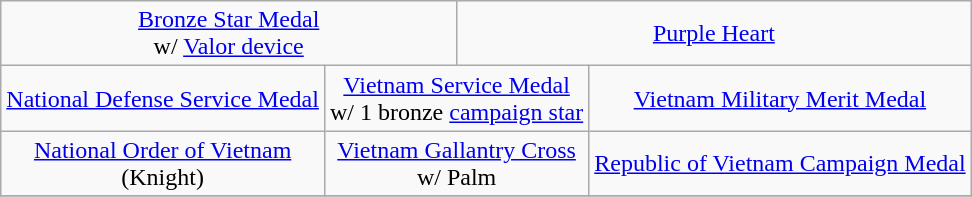<table class="wikitable" style="margin:1em auto; text-align:center;">
<tr>
<td colspan="6"><a href='#'>Bronze Star Medal</a><br>w/ <a href='#'>Valor device</a></td>
<td colspan="6"><a href='#'>Purple Heart</a></td>
</tr>
<tr>
<td colspan="4"><a href='#'>National Defense Service Medal</a></td>
<td colspan="4"><a href='#'>Vietnam Service Medal</a><br>w/ 1 bronze <a href='#'>campaign star</a></td>
<td colspan="4"><a href='#'>Vietnam Military Merit Medal</a></td>
</tr>
<tr>
<td colspan="4"><a href='#'>National Order of Vietnam</a><br>(Knight)</td>
<td colspan="4"><a href='#'>Vietnam Gallantry Cross</a><br>w/ Palm</td>
<td colspan="4"><a href='#'>Republic of Vietnam Campaign Medal</a></td>
</tr>
<tr>
</tr>
</table>
